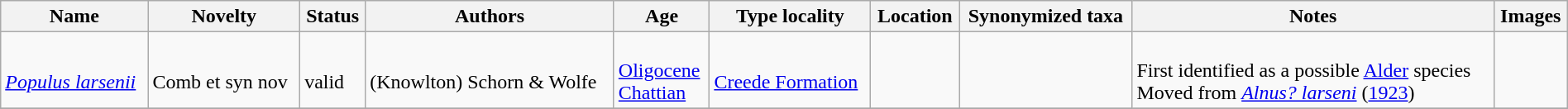<table class="wikitable sortable" align="center" width="100%">
<tr>
<th>Name</th>
<th>Novelty</th>
<th>Status</th>
<th>Authors</th>
<th>Age</th>
<th>Type locality</th>
<th>Location</th>
<th>Synonymized taxa</th>
<th>Notes</th>
<th>Images</th>
</tr>
<tr>
<td><br><em><a href='#'>Populus larsenii</a></em></td>
<td><br>Comb et syn nov</td>
<td><br>valid</td>
<td><br>(Knowlton) Schorn & Wolfe</td>
<td><br><a href='#'>Oligocene</a><br><a href='#'>Chattian</a></td>
<td><br><a href='#'>Creede Formation</a></td>
<td><br><br></td>
<td><br></td>
<td><br>First identified as a possible <a href='#'>Alder</a> species<br> Moved from <em><a href='#'>Alnus? larseni</a></em> (<a href='#'>1923</a>)</td>
<td></td>
</tr>
<tr>
</tr>
</table>
